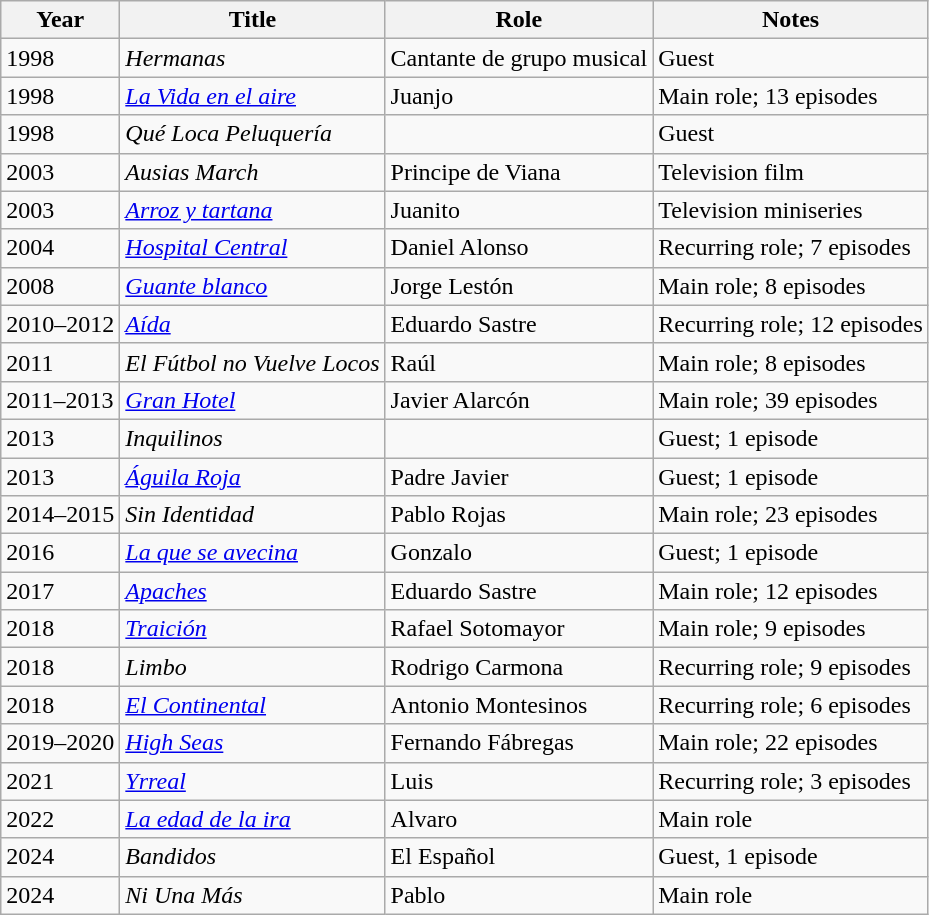<table class="wikitable">
<tr>
<th>Year</th>
<th>Title</th>
<th>Role</th>
<th>Notes</th>
</tr>
<tr>
<td>1998</td>
<td><em>Hermanas</em></td>
<td>Cantante de grupo musical</td>
<td>Guest</td>
</tr>
<tr>
<td>1998</td>
<td><em><a href='#'>La Vida en el aire</a></em></td>
<td>Juanjo</td>
<td>Main role; 13 episodes</td>
</tr>
<tr>
<td>1998</td>
<td><em>Qué Loca Peluquería</em></td>
<td></td>
<td>Guest</td>
</tr>
<tr>
<td>2003</td>
<td><em>Ausias March</em></td>
<td>Principe de Viana</td>
<td>Television film</td>
</tr>
<tr>
<td>2003</td>
<td><em><a href='#'>Arroz y tartana</a></em></td>
<td>Juanito</td>
<td>Television miniseries</td>
</tr>
<tr>
<td>2004</td>
<td><em><a href='#'>Hospital Central</a></em></td>
<td>Daniel Alonso</td>
<td>Recurring role; 7 episodes</td>
</tr>
<tr>
<td>2008</td>
<td><em><a href='#'>Guante blanco</a></em></td>
<td>Jorge Lestón</td>
<td>Main role; 8 episodes</td>
</tr>
<tr>
<td>2010–2012</td>
<td><em><a href='#'>Aída</a></em></td>
<td>Eduardo Sastre</td>
<td>Recurring role; 12 episodes</td>
</tr>
<tr>
<td>2011</td>
<td><em>El Fútbol no Vuelve Locos</em></td>
<td>Raúl</td>
<td>Main role; 8 episodes</td>
</tr>
<tr>
<td>2011–2013</td>
<td><em><a href='#'>Gran Hotel</a></em></td>
<td>Javier Alarcón</td>
<td>Main role; 39 episodes</td>
</tr>
<tr>
<td>2013</td>
<td><em>Inquilinos</em></td>
<td></td>
<td>Guest; 1 episode</td>
</tr>
<tr>
<td>2013</td>
<td><em><a href='#'>Águila Roja</a></em></td>
<td>Padre Javier</td>
<td>Guest; 1 episode</td>
</tr>
<tr>
<td>2014–2015</td>
<td><em>Sin Identidad</em></td>
<td>Pablo Rojas</td>
<td>Main role; 23 episodes</td>
</tr>
<tr>
<td>2016</td>
<td><em><a href='#'>La que se avecina</a></em></td>
<td>Gonzalo</td>
<td>Guest; 1 episode</td>
</tr>
<tr>
<td>2017</td>
<td><em><a href='#'>Apaches</a></em></td>
<td>Eduardo Sastre</td>
<td>Main role; 12 episodes</td>
</tr>
<tr>
<td>2018</td>
<td><em><a href='#'>Traición</a></em></td>
<td>Rafael Sotomayor</td>
<td>Main role; 9 episodes</td>
</tr>
<tr>
<td>2018</td>
<td><em>Limbo</em></td>
<td>Rodrigo Carmona</td>
<td>Recurring role; 9 episodes</td>
</tr>
<tr>
<td>2018</td>
<td><em><a href='#'>El Continental</a></em></td>
<td>Antonio Montesinos</td>
<td>Recurring role; 6 episodes</td>
</tr>
<tr>
<td>2019–2020</td>
<td><em><a href='#'>High Seas</a></em></td>
<td>Fernando Fábregas</td>
<td>Main role; 22 episodes</td>
</tr>
<tr>
<td>2021</td>
<td><em><a href='#'>Yrreal</a></em></td>
<td>Luis</td>
<td>Recurring role; 3 episodes</td>
</tr>
<tr>
<td>2022</td>
<td><em><a href='#'>La edad de la ira</a></em></td>
<td>Alvaro</td>
<td>Main role</td>
</tr>
<tr>
<td>2024</td>
<td><em>Bandidos</em></td>
<td>El Español</td>
<td>Guest, 1 episode</td>
</tr>
<tr>
<td>2024</td>
<td><em>Ni Una Más</em></td>
<td>Pablo</td>
<td>Main role</td>
</tr>
</table>
